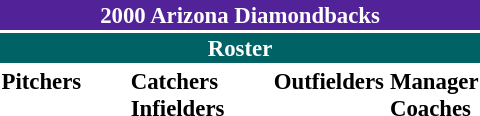<table class="toccolours" style="font-size: 95%;">
<tr>
<th colspan="10" style="background-color: #522398; color: #FFFFFF; text-align: center;">2000 Arizona Diamondbacks</th>
</tr>
<tr>
<td colspan="10" style="background-color: #006265; color: #FFFFFF; text-align: center;"><strong>Roster</strong></td>
</tr>
<tr>
<td valign="top"><strong>Pitchers</strong><br>















</td>
<td width="25px"></td>
<td valign="top"><strong>Catchers</strong><br>


<strong>Infielders</strong>










</td>
<td width="25px"></td>
<td valign="top"><strong>Outfielders</strong><br>








</td>
<td valign="top"><strong>Manager</strong><br>
<strong>Coaches</strong>





</td>
</tr>
<tr>
</tr>
</table>
